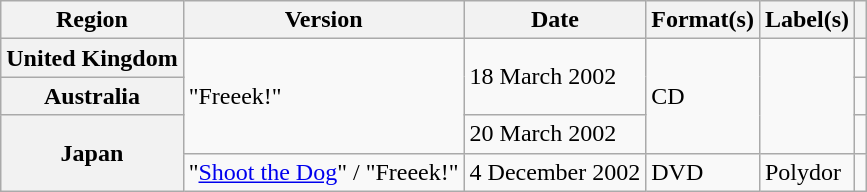<table class="wikitable plainrowheaders">
<tr>
<th scope="col">Region</th>
<th scope="col">Version</th>
<th scope="col">Date</th>
<th scope="col">Format(s)</th>
<th scope="col">Label(s)</th>
<th scope="col"></th>
</tr>
<tr>
<th scope="row">United Kingdom</th>
<td rowspan="3">"Freeek!"</td>
<td rowspan="2">18 March 2002</td>
<td rowspan="3">CD</td>
<td rowspan="3"></td>
<td align="center"></td>
</tr>
<tr>
<th scope="row">Australia</th>
<td align="center"></td>
</tr>
<tr>
<th scope="row" rowspan="2">Japan</th>
<td>20 March 2002</td>
<td align="center"></td>
</tr>
<tr>
<td>"<a href='#'>Shoot the Dog</a>" / "Freeek!"</td>
<td>4 December 2002</td>
<td>DVD</td>
<td>Polydor</td>
<td align="center"></td>
</tr>
</table>
